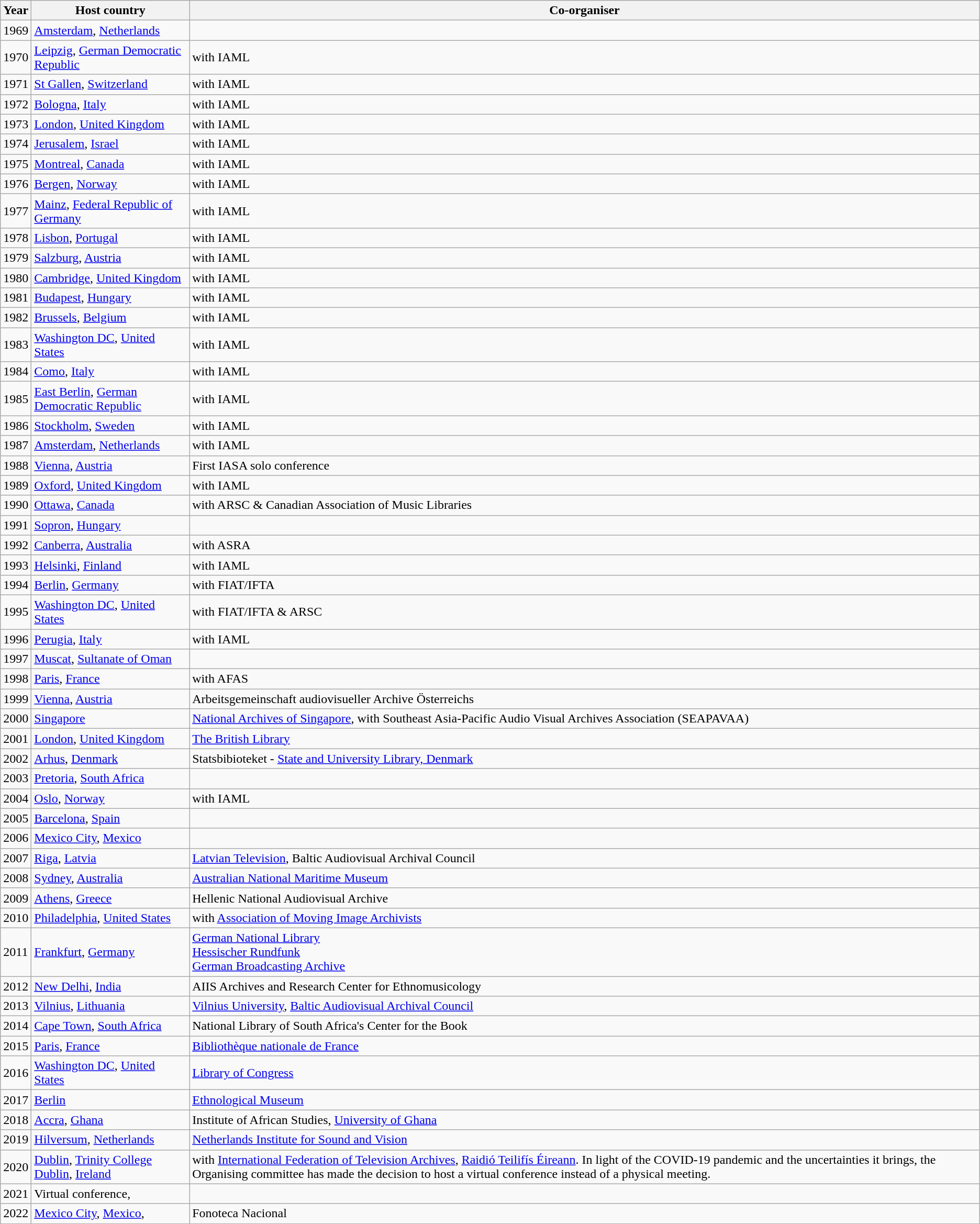<table class="wikitable sortable">
<tr>
<th class="unsortable">Year</th>
<th class="unsortable">Host country</th>
<th class="unsortable">Co-organiser</th>
</tr>
<tr>
<td>1969</td>
<td><a href='#'>Amsterdam</a>, <a href='#'>Netherlands</a></td>
<td></td>
</tr>
<tr>
<td>1970</td>
<td><a href='#'>Leipzig</a>, <a href='#'>German Democratic Republic</a></td>
<td>with IAML</td>
</tr>
<tr>
<td>1971</td>
<td><a href='#'>St Gallen</a>, <a href='#'>Switzerland</a></td>
<td>with IAML</td>
</tr>
<tr>
<td>1972</td>
<td><a href='#'>Bologna</a>, <a href='#'>Italy</a></td>
<td>with IAML</td>
</tr>
<tr>
<td>1973</td>
<td><a href='#'>London</a>, <a href='#'>United Kingdom</a></td>
<td>with IAML</td>
</tr>
<tr>
<td>1974</td>
<td><a href='#'>Jerusalem</a>, <a href='#'>Israel</a></td>
<td>with IAML</td>
</tr>
<tr>
<td>1975</td>
<td><a href='#'>Montreal</a>, <a href='#'>Canada</a></td>
<td>with IAML</td>
</tr>
<tr>
<td>1976</td>
<td><a href='#'>Bergen</a>, <a href='#'>Norway</a></td>
<td>with IAML</td>
</tr>
<tr>
<td>1977</td>
<td><a href='#'>Mainz</a>, <a href='#'>Federal Republic of Germany</a></td>
<td>with IAML</td>
</tr>
<tr>
<td>1978</td>
<td><a href='#'>Lisbon</a>, <a href='#'>Portugal</a></td>
<td>with IAML</td>
</tr>
<tr>
<td>1979</td>
<td><a href='#'>Salzburg</a>, <a href='#'>Austria</a></td>
<td>with IAML</td>
</tr>
<tr>
<td>1980</td>
<td><a href='#'>Cambridge</a>, <a href='#'>United Kingdom</a></td>
<td>with IAML</td>
</tr>
<tr>
<td>1981</td>
<td><a href='#'>Budapest</a>, <a href='#'>Hungary</a></td>
<td>with IAML</td>
</tr>
<tr>
<td>1982</td>
<td><a href='#'>Brussels</a>, <a href='#'>Belgium</a></td>
<td>with IAML</td>
</tr>
<tr>
<td>1983</td>
<td><a href='#'>Washington DC</a>, <a href='#'>United States</a></td>
<td>with IAML</td>
</tr>
<tr>
<td>1984</td>
<td><a href='#'>Como</a>, <a href='#'>Italy</a></td>
<td>with IAML</td>
</tr>
<tr>
<td>1985</td>
<td><a href='#'>East Berlin</a>, <a href='#'>German Democratic Republic</a></td>
<td>with IAML</td>
</tr>
<tr>
<td>1986</td>
<td><a href='#'>Stockholm</a>, <a href='#'>Sweden</a></td>
<td>with IAML</td>
</tr>
<tr>
<td>1987</td>
<td><a href='#'>Amsterdam</a>, <a href='#'>Netherlands</a></td>
<td>with IAML</td>
</tr>
<tr>
<td>1988</td>
<td><a href='#'>Vienna</a>, <a href='#'>Austria</a></td>
<td>First IASA solo conference</td>
</tr>
<tr>
<td>1989</td>
<td><a href='#'>Oxford</a>, <a href='#'>United Kingdom</a></td>
<td>with IAML</td>
</tr>
<tr>
<td>1990</td>
<td><a href='#'>Ottawa</a>, <a href='#'>Canada</a></td>
<td>with ARSC & Canadian Association of Music Libraries</td>
</tr>
<tr>
<td>1991</td>
<td><a href='#'>Sopron</a>, <a href='#'>Hungary</a></td>
<td></td>
</tr>
<tr>
<td>1992</td>
<td><a href='#'>Canberra</a>, <a href='#'>Australia</a></td>
<td>with ASRA</td>
</tr>
<tr>
<td>1993</td>
<td><a href='#'>Helsinki</a>, <a href='#'>Finland</a></td>
<td>with IAML</td>
</tr>
<tr>
<td>1994</td>
<td><a href='#'>Berlin</a>, <a href='#'>Germany</a></td>
<td>with FIAT/IFTA</td>
</tr>
<tr>
<td>1995</td>
<td><a href='#'>Washington DC</a>, <a href='#'>United States</a></td>
<td>with FIAT/IFTA & ARSC</td>
</tr>
<tr>
<td>1996</td>
<td><a href='#'>Perugia</a>, <a href='#'>Italy</a></td>
<td>with IAML</td>
</tr>
<tr>
<td>1997</td>
<td><a href='#'>Muscat</a>, <a href='#'>Sultanate of Oman</a></td>
<td></td>
</tr>
<tr>
<td>1998</td>
<td><a href='#'>Paris</a>, <a href='#'>France</a></td>
<td>with AFAS</td>
</tr>
<tr>
<td>1999</td>
<td><a href='#'>Vienna</a>, <a href='#'>Austria</a></td>
<td>Arbeitsgemeinschaft audiovisueller Archive Österreichs</td>
</tr>
<tr>
<td>2000</td>
<td><a href='#'>Singapore</a></td>
<td><a href='#'>National Archives of Singapore</a>, with Southeast Asia-Pacific Audio Visual Archives Association (SEAPAVAA)</td>
</tr>
<tr>
<td>2001</td>
<td><a href='#'>London</a>, <a href='#'>United Kingdom</a></td>
<td><a href='#'>The British Library</a></td>
</tr>
<tr>
<td>2002</td>
<td><a href='#'>Arhus</a>, <a href='#'>Denmark</a></td>
<td>Statsbibioteket - <a href='#'>State and University Library, Denmark</a></td>
</tr>
<tr>
<td>2003</td>
<td><a href='#'>Pretoria</a>, <a href='#'>South Africa</a></td>
<td></td>
</tr>
<tr>
<td>2004</td>
<td><a href='#'>Oslo</a>, <a href='#'>Norway</a></td>
<td>with IAML</td>
</tr>
<tr>
<td>2005</td>
<td><a href='#'>Barcelona</a>, <a href='#'>Spain</a></td>
<td></td>
</tr>
<tr>
<td>2006</td>
<td><a href='#'>Mexico City</a>, <a href='#'>Mexico</a></td>
<td></td>
</tr>
<tr>
<td>2007</td>
<td><a href='#'>Riga</a>, <a href='#'>Latvia</a></td>
<td><a href='#'>Latvian Television</a>, Baltic Audiovisual Archival Council</td>
</tr>
<tr>
<td>2008</td>
<td><a href='#'>Sydney</a>, <a href='#'>Australia</a></td>
<td><a href='#'>Australian National Maritime Museum</a></td>
</tr>
<tr>
<td>2009</td>
<td><a href='#'>Athens</a>, <a href='#'>Greece</a></td>
<td>Hellenic National Audiovisual Archive</td>
</tr>
<tr>
<td>2010</td>
<td><a href='#'>Philadelphia</a>, <a href='#'>United States</a></td>
<td>with <a href='#'>Association of Moving Image Archivists</a></td>
</tr>
<tr>
<td>2011</td>
<td><a href='#'>Frankfurt</a>, <a href='#'>Germany</a></td>
<td><a href='#'>German National Library</a><br><a href='#'>Hessischer Rundfunk</a><br><a href='#'>German Broadcasting Archive</a></td>
</tr>
<tr>
<td>2012</td>
<td><a href='#'>New Delhi</a>, <a href='#'>India</a></td>
<td>AIIS Archives and Research Center for Ethnomusicology</td>
</tr>
<tr>
<td>2013</td>
<td><a href='#'>Vilnius</a>, <a href='#'>Lithuania</a></td>
<td><a href='#'>Vilnius University</a>, <a href='#'>Baltic Audiovisual Archival Council</a></td>
</tr>
<tr>
<td>2014</td>
<td><a href='#'>Cape Town</a>, <a href='#'>South Africa</a></td>
<td>National Library of South Africa's Center for the Book</td>
</tr>
<tr>
<td>2015</td>
<td><a href='#'>Paris</a>, <a href='#'>France</a></td>
<td><a href='#'>Bibliothèque nationale de France</a></td>
</tr>
<tr>
<td>2016</td>
<td><a href='#'>Washington DC</a>, <a href='#'>United States</a></td>
<td><a href='#'>Library of Congress</a></td>
</tr>
<tr>
<td>2017</td>
<td><a href='#'>Berlin</a></td>
<td><a href='#'>Ethnological Museum</a></td>
</tr>
<tr>
<td>2018</td>
<td><a href='#'>Accra</a>, <a href='#'>Ghana</a></td>
<td>Institute of African Studies, <a href='#'>University of Ghana</a></td>
</tr>
<tr>
<td>2019</td>
<td><a href='#'>Hilversum</a>, <a href='#'>Netherlands</a></td>
<td><a href='#'>Netherlands Institute for Sound and Vision</a></td>
</tr>
<tr>
<td>2020</td>
<td><a href='#'>Dublin</a>, <a href='#'>Trinity College Dublin</a>, <a href='#'>Ireland</a></td>
<td>with <a href='#'>International Federation of Television Archives</a>, <a href='#'>Raidió Teilifís Éireann</a>. In light of the COVID-19 pandemic and the uncertainties it brings, the Organising committee has made the decision to host a virtual conference instead of a physical meeting.</td>
</tr>
<tr>
<td>2021</td>
<td>Virtual conference, </td>
</tr>
<tr>
<td>2022</td>
<td><a href='#'>Mexico City</a>, <a href='#'>Mexico</a>, </td>
<td>Fonoteca Nacional</td>
</tr>
<tr>
</tr>
</table>
